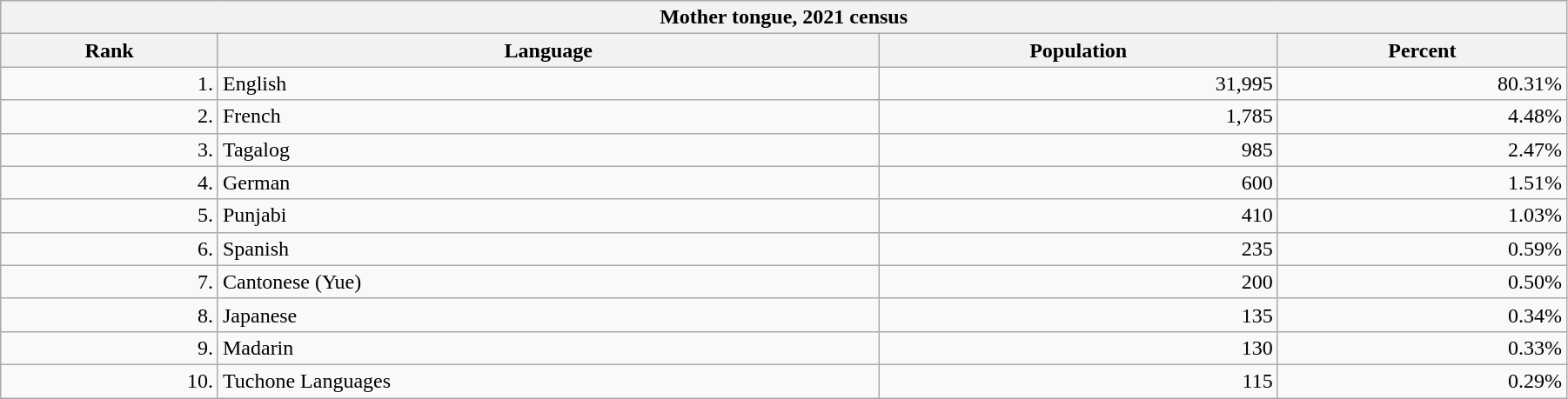<table class="wikitable" style="width: 95%;">
<tr>
<th colspan=4>Mother tongue, 2021 census</th>
</tr>
<tr>
<th>Rank</th>
<th align="left">Language</th>
<th>Population</th>
<th>Percent</th>
</tr>
<tr style="text-align:right;">
<td>1.</td>
<td style="text-align:left;">English</td>
<td>31,995</td>
<td>80.31%</td>
</tr>
<tr style="text-align:right;">
<td>2.</td>
<td style="text-align:left;">French</td>
<td>1,785</td>
<td>4.48%</td>
</tr>
<tr style="text-align:right;">
<td>3.</td>
<td style="text-align:left;">Tagalog</td>
<td>985</td>
<td>2.47%</td>
</tr>
<tr style="text-align:right;">
<td>4.</td>
<td style="text-align:left;">German</td>
<td>600</td>
<td>1.51%</td>
</tr>
<tr style="text-align:right;">
<td>5.</td>
<td style="text-align:left;">Punjabi</td>
<td>410</td>
<td>1.03%</td>
</tr>
<tr style="text-align:right;">
<td>6.</td>
<td style="text-align:left;">Spanish</td>
<td>235</td>
<td>0.59%</td>
</tr>
<tr style="text-align:right;">
<td>7.</td>
<td style="text-align:left;">Cantonese (Yue)</td>
<td>200</td>
<td>0.50%</td>
</tr>
<tr style="text-align:right;">
<td>8.</td>
<td style="text-align:left;">Japanese</td>
<td>135</td>
<td>0.34%</td>
</tr>
<tr style="text-align:right;">
<td>9.</td>
<td style="text-align:left;">Madarin</td>
<td>130</td>
<td>0.33%</td>
</tr>
<tr style="text-align:right;">
<td>10.</td>
<td style="text-align:left;">Tuchone Languages</td>
<td>115</td>
<td>0.29%</td>
</tr>
</table>
